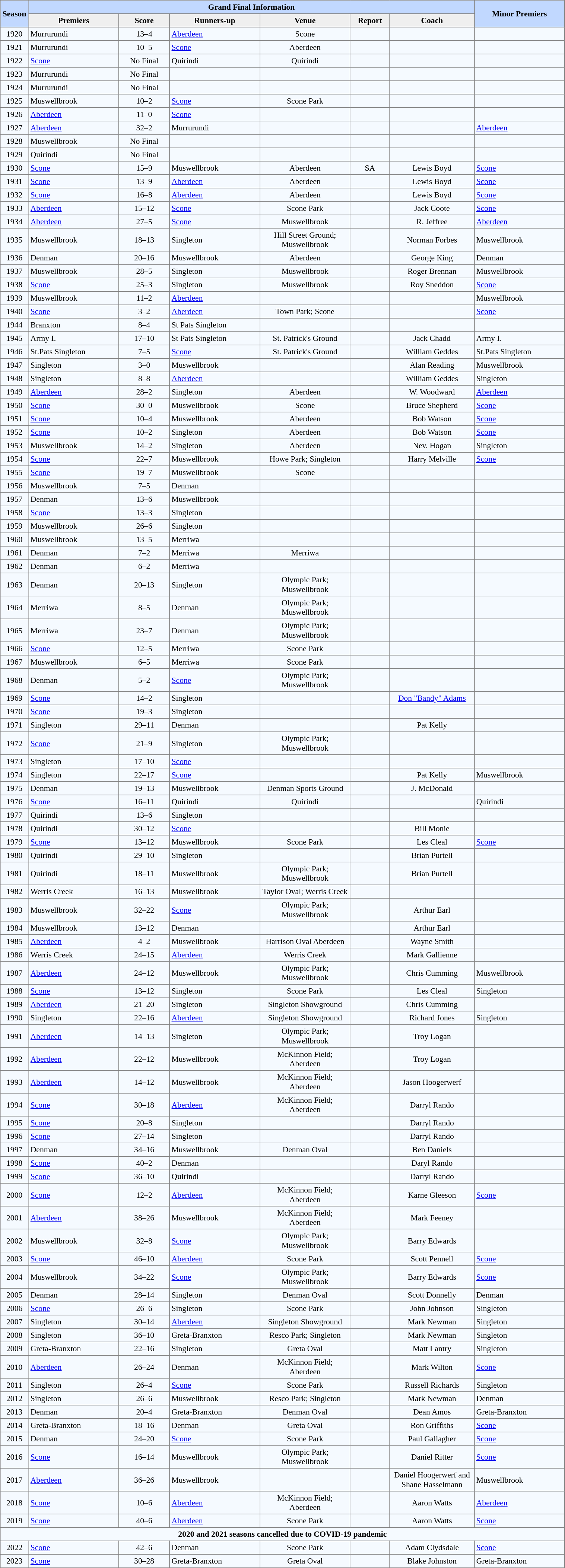<table border=1 style="border-collapse:collapse; font-size:90%;" cellpadding=3 cellspacing=0 width=80%>
<tr bgcolor=#C1D8FF>
<th rowspan=2 width=5%>Season</th>
<th rowspan=1 colspan=6>Grand Final Information</th>
<th rowspan=2 width=16%>Minor Premiers</th>
</tr>
<tr bgcolor=#EFEFEF>
<th rowspan=1 width=16%>Premiers</th>
<th rowspan=1 width=9%>Score</th>
<th rowspan=1 width=16%>Runners-up</th>
<th rowspan=1 width=16%>Venue</th>
<th rowspan=1 width=7%>Report</th>
<th rowspan=1 width=15%>Coach</th>
</tr>
<tr align=center bgcolor=#F5FAFF>
<td>1920</td>
<td align=left> Murrurundi</td>
<td align=center>13–4</td>
<td align=left> <a href='#'>Aberdeen</a></td>
<td>Scone</td>
<td></td>
<td></td>
<td align=left></td>
</tr>
<tr align=center bgcolor=#F5FAFF>
<td>1921</td>
<td align=left> Murrurundi</td>
<td align=center>10–5</td>
<td align=left> <a href='#'>Scone</a></td>
<td>Aberdeen</td>
<td></td>
<td></td>
<td align=left></td>
</tr>
<tr align=center bgcolor=#F5FAFF>
<td>1922</td>
<td align=left> <a href='#'>Scone</a></td>
<td align=center>No Final</td>
<td align=left> Quirindi</td>
<td>Quirindi</td>
<td></td>
<td></td>
<td align=left></td>
</tr>
<tr align=center bgcolor=#F5FAFF>
<td>1923</td>
<td align=left> Murrurundi</td>
<td align=center>No Final</td>
<td align=left></td>
<td></td>
<td></td>
<td></td>
<td align=left></td>
</tr>
<tr align=center bgcolor=#F5FAFF>
<td>1924</td>
<td align=left> Murrurundi</td>
<td align=center>No Final</td>
<td align=left></td>
<td></td>
<td></td>
<td></td>
<td align=left></td>
</tr>
<tr align=center bgcolor=#F5FAFF>
<td>1925</td>
<td align=left> Muswellbrook</td>
<td align=center>10–2</td>
<td align=left> <a href='#'>Scone</a></td>
<td>Scone Park</td>
<td></td>
<td></td>
<td align=left></td>
</tr>
<tr align=center bgcolor=#F5FAFF>
<td>1926</td>
<td align=left> <a href='#'>Aberdeen</a></td>
<td align=center>11–0</td>
<td align=left> <a href='#'>Scone</a></td>
<td></td>
<td></td>
<td></td>
<td align=left></td>
</tr>
<tr align=center bgcolor=#F5FAFF>
<td>1927</td>
<td align=left> <a href='#'>Aberdeen</a></td>
<td align=center>32–2</td>
<td align=left> Murrurundi</td>
<td></td>
<td></td>
<td></td>
<td align=left> <a href='#'>Aberdeen</a></td>
</tr>
<tr align=center bgcolor=#F5FAFF>
<td>1928</td>
<td align=left> Muswellbrook</td>
<td align=center>No Final</td>
<td align=left></td>
<td></td>
<td></td>
<td></td>
<td align=left></td>
</tr>
<tr align=center bgcolor=#F5FAFF>
<td>1929</td>
<td align=left> Quirindi</td>
<td align=center>No Final</td>
<td align=left></td>
<td></td>
<td></td>
<td></td>
<td align=left></td>
</tr>
<tr align=center bgcolor=#F5FAFF>
<td>1930</td>
<td align=left> <a href='#'>Scone</a></td>
<td align=center>15–9</td>
<td align=left> Muswellbrook</td>
<td>Aberdeen</td>
<td>SA</td>
<td>Lewis Boyd</td>
<td align=left> <a href='#'>Scone</a></td>
</tr>
<tr align=center bgcolor=#F5FAFF>
<td>1931</td>
<td align=left> <a href='#'>Scone</a></td>
<td align=center>13–9</td>
<td align=left> <a href='#'>Aberdeen</a></td>
<td>Aberdeen</td>
<td></td>
<td>Lewis Boyd</td>
<td align=left> <a href='#'>Scone</a></td>
</tr>
<tr align=center bgcolor=#F5FAFF>
<td>1932</td>
<td align=left> <a href='#'>Scone</a></td>
<td align=center>16–8</td>
<td align=left> <a href='#'>Aberdeen</a></td>
<td>Aberdeen</td>
<td></td>
<td>Lewis Boyd</td>
<td align=left> <a href='#'>Scone</a></td>
</tr>
<tr align=center bgcolor=#F5FAFF>
<td>1933</td>
<td align=left> <a href='#'>Aberdeen</a></td>
<td align=center>15–12</td>
<td align=left> <a href='#'>Scone</a></td>
<td>Scone Park</td>
<td></td>
<td>Jack Coote</td>
<td align=left> <a href='#'>Scone</a></td>
</tr>
<tr align=center bgcolor=#F5FAFF>
<td>1934</td>
<td align=left> <a href='#'>Aberdeen</a></td>
<td align=center>27–5</td>
<td align=left> <a href='#'>Scone</a></td>
<td>Muswellbrook</td>
<td></td>
<td>R. Jeffree</td>
<td align=left> <a href='#'>Aberdeen</a></td>
</tr>
<tr align=center bgcolor=#F5FAFF>
<td>1935</td>
<td align=left> Muswellbrook</td>
<td align=center>18–13</td>
<td align=left> Singleton</td>
<td>Hill Street Ground; Muswellbrook</td>
<td></td>
<td>Norman Forbes</td>
<td align=left> Muswellbrook</td>
</tr>
<tr align=center bgcolor=#F5FAFF>
<td>1936</td>
<td align=left> Denman</td>
<td align=center>20–16</td>
<td align=left> Muswellbrook</td>
<td>Aberdeen</td>
<td></td>
<td>George King</td>
<td align=left> Denman</td>
</tr>
<tr align=center bgcolor=#F5FAFF>
<td>1937</td>
<td align=left> Muswellbrook</td>
<td align=center>28–5</td>
<td align=left> Singleton</td>
<td>Muswellbrook</td>
<td></td>
<td>Roger Brennan</td>
<td align=left> Muswellbrook</td>
</tr>
<tr align=center bgcolor=#F5FAFF>
<td>1938</td>
<td align=left> <a href='#'>Scone</a></td>
<td align=center>25–3</td>
<td align=left> Singleton</td>
<td>Muswellbrook</td>
<td></td>
<td>Roy Sneddon</td>
<td align=left> <a href='#'>Scone</a></td>
</tr>
<tr align=center bgcolor=#F5FAFF>
<td>1939</td>
<td align=left> Muswellbrook</td>
<td align=center>11–2</td>
<td align=left> <a href='#'>Aberdeen</a></td>
<td></td>
<td></td>
<td></td>
<td align=left> Muswellbrook</td>
</tr>
<tr align=center bgcolor=#F5FAFF>
<td>1940</td>
<td align=left> <a href='#'>Scone</a></td>
<td align=center>3–2</td>
<td align=left> <a href='#'>Aberdeen</a></td>
<td>Town Park; Scone</td>
<td></td>
<td></td>
<td align=left> <a href='#'>Scone</a></td>
</tr>
<tr colspan=7|No competition held between 1941–1943>
</tr>
<tr align=center bgcolor=#F5FAFF>
<td>1944</td>
<td align=left>Branxton</td>
<td align=center>8–4</td>
<td align=left>St Pats Singleton</td>
<td></td>
<td></td>
<td></td>
<td align=left></td>
</tr>
<tr align=center bgcolor=#F5FAFF>
<td>1945</td>
<td align=left>Army I.</td>
<td align=center>17–10</td>
<td align=left>St Pats Singleton</td>
<td>St. Patrick's Ground</td>
<td></td>
<td>Jack Chadd</td>
<td align=left>Army I.</td>
</tr>
<tr align=center bgcolor=#F5FAFF>
<td>1946</td>
<td align=left>St.Pats Singleton</td>
<td align=center>7–5</td>
<td align=left> <a href='#'>Scone</a></td>
<td>St. Patrick's Ground</td>
<td></td>
<td>William Geddes</td>
<td align=left>St.Pats Singleton</td>
</tr>
<tr align=center bgcolor=#F5FAFF>
<td>1947</td>
<td align=left> Singleton</td>
<td align=center>3–0</td>
<td align=left> Muswellbrook</td>
<td></td>
<td></td>
<td>Alan Reading</td>
<td align=left> Muswellbrook</td>
</tr>
<tr align=center bgcolor=#F5FAFF>
<td>1948</td>
<td align=left> Singleton</td>
<td align=center>8–8</td>
<td align=left> <a href='#'>Aberdeen</a></td>
<td></td>
<td></td>
<td>William Geddes</td>
<td align=left> Singleton</td>
</tr>
<tr align=center bgcolor=#F5FAFF>
<td>1949</td>
<td align=left> <a href='#'>Aberdeen</a></td>
<td align=center>28–2</td>
<td align=left> Singleton</td>
<td>Aberdeen</td>
<td></td>
<td>W. Woodward</td>
<td align=left> <a href='#'>Aberdeen</a></td>
</tr>
<tr align=center bgcolor=#F5FAFF>
<td>1950</td>
<td align=left> <a href='#'>Scone</a></td>
<td align=center>30–0</td>
<td align=left> Muswellbrook</td>
<td>Scone</td>
<td></td>
<td>Bruce Shepherd</td>
<td align=left> <a href='#'>Scone</a></td>
</tr>
<tr align=center bgcolor=#F5FAFF>
<td>1951</td>
<td align=left> <a href='#'>Scone</a></td>
<td align=center>10–4</td>
<td align=left> Muswellbrook</td>
<td>Aberdeen</td>
<td></td>
<td>Bob Watson</td>
<td align=left> <a href='#'>Scone</a></td>
</tr>
<tr align=center bgcolor=#F5FAFF>
<td>1952</td>
<td align=left> <a href='#'>Scone</a></td>
<td align=center>10–2</td>
<td align=left> Singleton</td>
<td>Aberdeen</td>
<td></td>
<td>Bob Watson</td>
<td align=left> <a href='#'>Scone</a></td>
</tr>
<tr align=center bgcolor=#F5FAFF>
<td>1953</td>
<td align=left> Muswellbrook</td>
<td align=center>14–2</td>
<td align=left> Singleton</td>
<td>Aberdeen</td>
<td></td>
<td>Nev. Hogan</td>
<td align=left> Singleton</td>
</tr>
<tr align=center bgcolor=#F5FAFF>
<td>1954</td>
<td align=left> <a href='#'>Scone</a></td>
<td align=center>22–7</td>
<td align=left> Muswellbrook</td>
<td>Howe Park; Singleton</td>
<td></td>
<td>Harry Melville</td>
<td align=left> <a href='#'>Scone</a></td>
</tr>
<tr align=center bgcolor=#F5FAFF>
<td>1955</td>
<td align=left> <a href='#'>Scone</a></td>
<td align=center>19–7</td>
<td align=left> Muswellbrook</td>
<td>Scone</td>
<td></td>
<td></td>
<td align=left></td>
</tr>
<tr align=center bgcolor=#F5FAFF>
<td>1956</td>
<td align=left> Muswellbrook</td>
<td align=center>7–5</td>
<td align=left> Denman</td>
<td></td>
<td></td>
<td></td>
<td align=left></td>
</tr>
<tr align=center bgcolor=#F5FAFF>
<td>1957</td>
<td align=left> Denman</td>
<td align=center>13–6</td>
<td align=left> Muswellbrook</td>
<td></td>
<td></td>
<td></td>
<td align=left></td>
</tr>
<tr align=center bgcolor=#F5FAFF>
<td>1958</td>
<td align=left> <a href='#'>Scone</a></td>
<td align=center>13–3</td>
<td align=left> Singleton</td>
<td></td>
<td></td>
<td></td>
<td align=left></td>
</tr>
<tr align=center bgcolor=#F5FAFF>
<td>1959</td>
<td align=left> Muswellbrook</td>
<td align=center>26–6</td>
<td align=left> Singleton</td>
<td></td>
<td></td>
<td></td>
<td align=left></td>
</tr>
<tr align=center bgcolor=#F5FAFF>
<td>1960</td>
<td align=left> Muswellbrook</td>
<td align=center>13–5</td>
<td align=left> Merriwa</td>
<td></td>
<td></td>
<td></td>
<td align=left></td>
</tr>
<tr align=center bgcolor=#F5FAFF>
<td>1961</td>
<td align=left> Denman</td>
<td align=center>7–2</td>
<td align=left> Merriwa</td>
<td>Merriwa</td>
<td></td>
<td></td>
<td align=left></td>
</tr>
<tr align=center bgcolor=#F5FAFF>
<td>1962</td>
<td align=left> Denman</td>
<td align=center>6–2</td>
<td align=left> Merriwa</td>
<td></td>
<td></td>
<td></td>
<td align=left></td>
</tr>
<tr align=center bgcolor=#F5FAFF>
<td>1963</td>
<td align=left> Denman</td>
<td align=center>20–13</td>
<td align=left> Singleton</td>
<td>Olympic Park; Muswellbrook</td>
<td></td>
<td></td>
<td align=left></td>
</tr>
<tr align=center bgcolor=#F5FAFF>
<td>1964</td>
<td align=left> Merriwa</td>
<td align=center>8–5</td>
<td align=left> Denman</td>
<td>Olympic Park; Muswellbrook</td>
<td></td>
<td></td>
<td align=left></td>
</tr>
<tr align=center bgcolor=#F5FAFF>
<td>1965</td>
<td align=left> Merriwa</td>
<td align=center>23–7</td>
<td align=left> Denman</td>
<td>Olympic Park; Muswellbrook</td>
<td></td>
<td></td>
<td align=left></td>
</tr>
<tr align=center bgcolor=#F5FAFF>
<td>1966</td>
<td align=left> <a href='#'>Scone</a></td>
<td align=center>12–5</td>
<td align=left> Merriwa</td>
<td>Scone Park</td>
<td></td>
<td></td>
<td align=left></td>
</tr>
<tr align=center bgcolor=#F5FAFF>
<td>1967</td>
<td align=left> Muswellbrook</td>
<td align=center>6–5</td>
<td align=left> Merriwa</td>
<td>Scone Park</td>
<td></td>
<td></td>
<td align=left></td>
</tr>
<tr align=center bgcolor=#F5FAFF>
<td>1968</td>
<td align=left> Denman</td>
<td align=center>5–2</td>
<td align=left> <a href='#'>Scone</a></td>
<td>Olympic Park; Muswellbrook</td>
<td></td>
<td></td>
<td align=left></td>
</tr>
<tr align=center bgcolor=#F5FAFF>
<td>1969</td>
<td align=left> <a href='#'>Scone</a></td>
<td align=center>14–2</td>
<td align=left> Singleton</td>
<td></td>
<td></td>
<td><a href='#'>Don "Bandy" Adams</a></td>
<td align=left></td>
</tr>
<tr align=center bgcolor=#F5FAFF>
<td>1970</td>
<td align=left> <a href='#'>Scone</a></td>
<td align=center>19–3</td>
<td align=left> Singleton</td>
<td></td>
<td></td>
<td></td>
<td align=left></td>
</tr>
<tr align=center bgcolor=#F5FAFF>
<td>1971</td>
<td align=left> Singleton</td>
<td align=center>29–11</td>
<td align=left> Denman</td>
<td></td>
<td></td>
<td>Pat Kelly</td>
<td align=left></td>
</tr>
<tr align=center bgcolor=#F5FAFF>
<td>1972</td>
<td align=left> <a href='#'>Scone</a></td>
<td align=center>21–9</td>
<td align=left> Singleton</td>
<td>Olympic Park; Muswellbrook</td>
<td></td>
<td></td>
<td align=left></td>
</tr>
<tr align=center bgcolor=#F5FAFF>
<td>1973</td>
<td align=left> Singleton</td>
<td align=center>17–10</td>
<td align=left> <a href='#'>Scone</a></td>
<td></td>
<td></td>
<td></td>
<td align=left></td>
</tr>
<tr align=center bgcolor=#F5FAFF>
<td>1974</td>
<td align=left> Singleton</td>
<td align=center>22–17</td>
<td align=left> <a href='#'>Scone</a></td>
<td></td>
<td></td>
<td>Pat Kelly</td>
<td align=left> Muswellbrook</td>
</tr>
<tr align=center bgcolor=#F5FAFF>
<td>1975</td>
<td align=left> Denman</td>
<td align=center>19–13</td>
<td align=left> Muswellbrook</td>
<td>Denman Sports Ground</td>
<td></td>
<td>J. McDonald</td>
<td align=left></td>
</tr>
<tr align=center bgcolor=#F5FAFF>
<td>1976</td>
<td align=left> <a href='#'>Scone</a></td>
<td align=center>16–11</td>
<td align=left> Quirindi</td>
<td>Quirindi</td>
<td></td>
<td></td>
<td align=left> Quirindi</td>
</tr>
<tr align=center bgcolor=#F5FAFF>
<td>1977</td>
<td align=left> Quirindi</td>
<td align=center>13–6</td>
<td align=left> Singleton</td>
<td></td>
<td></td>
<td></td>
<td align=left></td>
</tr>
<tr align=center bgcolor=#F5FAFF>
<td>1978</td>
<td align=left> Quirindi</td>
<td align=center>30–12</td>
<td align=left> <a href='#'>Scone</a></td>
<td></td>
<td></td>
<td>Bill Monie</td>
<td align=left></td>
</tr>
<tr align=center bgcolor=#F5FAFF>
<td>1979</td>
<td align=left> <a href='#'>Scone</a></td>
<td align=center>13–12</td>
<td align=left> Muswellbrook</td>
<td>Scone Park</td>
<td></td>
<td>Les Cleal</td>
<td align=left> <a href='#'>Scone</a></td>
</tr>
<tr align=center bgcolor=#F5FAFF>
<td>1980</td>
<td align=left> Quirindi</td>
<td align=center>29–10</td>
<td align=left> Singleton</td>
<td></td>
<td></td>
<td>Brian Purtell</td>
<td align=left></td>
</tr>
<tr align=center bgcolor=#F5FAFF>
<td>1981</td>
<td align=left> Quirindi</td>
<td align=center>18–11</td>
<td align=left> Muswellbrook</td>
<td>Olympic Park; Muswellbrook</td>
<td></td>
<td>Brian Purtell</td>
<td align=left></td>
</tr>
<tr align=center bgcolor=#F5FAFF>
<td>1982</td>
<td align=left> Werris Creek</td>
<td align=center>16–13</td>
<td align=left> Muswellbrook</td>
<td>Taylor Oval; Werris Creek</td>
<td></td>
<td></td>
<td align=left></td>
</tr>
<tr align=center bgcolor=#F5FAFF>
<td>1983</td>
<td align=left> Muswellbrook</td>
<td align=center>32–22</td>
<td align=left> <a href='#'>Scone</a></td>
<td>Olympic Park; Muswellbrook</td>
<td></td>
<td>Arthur Earl</td>
<td align=left></td>
</tr>
<tr align=center bgcolor=#F5FAFF>
<td>1984</td>
<td align=left> Muswellbrook</td>
<td align=center>13–12</td>
<td align=left> Denman</td>
<td></td>
<td></td>
<td>Arthur Earl</td>
<td align=left></td>
</tr>
<tr align=center bgcolor=#F5FAFF>
<td>1985</td>
<td align=left> <a href='#'>Aberdeen</a></td>
<td align=center>4–2</td>
<td align=left> Muswellbrook</td>
<td>Harrison Oval Aberdeen</td>
<td></td>
<td>Wayne Smith</td>
<td align=left></td>
</tr>
<tr align=center bgcolor=#F5FAFF>
<td>1986</td>
<td align=left> Werris Creek</td>
<td align=center>24–15</td>
<td align=left> <a href='#'>Aberdeen</a></td>
<td>Werris Creek</td>
<td></td>
<td>Mark Gallienne</td>
<td align=left></td>
</tr>
<tr align=center bgcolor=#F5FAFF>
<td>1987</td>
<td align=left> <a href='#'>Aberdeen</a></td>
<td align=center>24–12</td>
<td align=left> Muswellbrook</td>
<td>Olympic Park; Muswellbrook</td>
<td></td>
<td>Chris Cumming</td>
<td align=left> Muswellbrook</td>
</tr>
<tr align=center bgcolor=#F5FAFF>
<td>1988</td>
<td align=left> <a href='#'>Scone</a></td>
<td align=center>13–12</td>
<td align=left> Singleton</td>
<td>Scone Park</td>
<td></td>
<td>Les Cleal</td>
<td align=left> Singleton</td>
</tr>
<tr align=center bgcolor=#F5FAFF>
<td>1989</td>
<td align=left> <a href='#'>Aberdeen</a></td>
<td align=center>21–20</td>
<td align=left> Singleton</td>
<td>Singleton Showground</td>
<td></td>
<td>Chris Cumming</td>
<td align=left></td>
</tr>
<tr align=center bgcolor=#F5FAFF>
<td>1990</td>
<td align=left> Singleton</td>
<td align=center>22–16</td>
<td align=left> <a href='#'>Aberdeen</a></td>
<td>Singleton Showground</td>
<td></td>
<td>Richard Jones</td>
<td align=left> Singleton</td>
</tr>
<tr align=center bgcolor=#F5FAFF>
<td>1991</td>
<td align=left> <a href='#'>Aberdeen</a></td>
<td align=center>14–13</td>
<td align=left> Singleton</td>
<td>Olympic Park; Muswellbrook</td>
<td></td>
<td>Troy Logan</td>
<td align=left></td>
</tr>
<tr align=center bgcolor=#F5FAFF>
<td>1992</td>
<td align=left> <a href='#'>Aberdeen</a></td>
<td align=center>22–12</td>
<td align=left> Muswellbrook</td>
<td>McKinnon Field; Aberdeen</td>
<td></td>
<td>Troy Logan</td>
<td align=left></td>
</tr>
<tr align=center bgcolor=#F5FAFF>
<td>1993</td>
<td align=left> <a href='#'>Aberdeen</a></td>
<td align=center>14–12</td>
<td align=left> Muswellbrook</td>
<td>McKinnon Field; Aberdeen</td>
<td></td>
<td>Jason Hoogerwerf</td>
<td align=left></td>
</tr>
<tr align=center bgcolor=#F5FAFF>
<td>1994</td>
<td align=left> <a href='#'>Scone</a></td>
<td align=center>30–18</td>
<td align=left> <a href='#'>Aberdeen</a></td>
<td>McKinnon Field; Aberdeen</td>
<td></td>
<td>Darryl Rando</td>
<td align=left></td>
</tr>
<tr align=center bgcolor=#F5FAFF>
<td>1995</td>
<td align=left> <a href='#'>Scone</a></td>
<td align=center>20–8</td>
<td align=left> Singleton</td>
<td></td>
<td></td>
<td>Darryl Rando</td>
<td align=left></td>
</tr>
<tr align=center bgcolor=#F5FAFF>
<td>1996</td>
<td align=left> <a href='#'>Scone</a></td>
<td align=center>27–14</td>
<td align=left> Singleton</td>
<td></td>
<td></td>
<td>Darryl Rando</td>
<td align=left></td>
</tr>
<tr align=center bgcolor=#F5FAFF>
<td>1997</td>
<td align=left> Denman</td>
<td align=center>34–16</td>
<td align=left> Muswellbrook</td>
<td>Denman Oval</td>
<td></td>
<td>Ben Daniels</td>
<td align=left></td>
</tr>
<tr align=center bgcolor=#F5FAFF>
<td>1998</td>
<td align=left> <a href='#'>Scone</a></td>
<td align=center>40–2</td>
<td align=left> Denman</td>
<td></td>
<td></td>
<td>Daryl Rando</td>
<td align=left></td>
</tr>
<tr align=center bgcolor=#F5FAFF>
<td>1999</td>
<td align=left> <a href='#'>Scone</a></td>
<td align=center>36–10</td>
<td align=left> Quirindi</td>
<td></td>
<td></td>
<td>Darryl Rando</td>
<td align=left></td>
</tr>
<tr align=center bgcolor=#F5FAFF>
<td>2000</td>
<td align=left> <a href='#'>Scone</a></td>
<td align=center>12–2</td>
<td align=left> <a href='#'>Aberdeen</a></td>
<td>McKinnon Field; Aberdeen</td>
<td></td>
<td>Karne Gleeson</td>
<td align=left> <a href='#'>Scone</a></td>
</tr>
<tr align=center bgcolor=#F5FAFF>
<td>2001</td>
<td align=left> <a href='#'>Aberdeen</a></td>
<td align=center>38–26</td>
<td align=left> Muswellbrook</td>
<td>McKinnon Field; Aberdeen</td>
<td></td>
<td>Mark Feeney</td>
<td align=left></td>
</tr>
<tr align=center bgcolor=#F5FAFF>
<td>2002</td>
<td align=left> Muswellbrook</td>
<td align=center>32–8</td>
<td align=left> <a href='#'>Scone</a></td>
<td>Olympic Park; Muswellbrook</td>
<td></td>
<td>Barry Edwards</td>
<td align=left></td>
</tr>
<tr align=center bgcolor=#F5FAFF>
<td>2003</td>
<td align=left> <a href='#'>Scone</a></td>
<td align=center>46–10</td>
<td align=left> <a href='#'>Aberdeen</a></td>
<td>Scone Park</td>
<td></td>
<td>Scott Pennell</td>
<td align=left> <a href='#'>Scone</a></td>
</tr>
<tr align=center bgcolor=#F5FAFF>
<td>2004</td>
<td align=left> Muswellbrook</td>
<td align=center>34–22</td>
<td align=left> <a href='#'>Scone</a></td>
<td>Olympic Park; Muswellbrook</td>
<td></td>
<td>Barry Edwards</td>
<td align=left> <a href='#'>Scone</a></td>
</tr>
<tr align=center bgcolor=#F5FAFF>
<td>2005</td>
<td align=left> Denman</td>
<td align=center>28–14</td>
<td align=left> Singleton</td>
<td>Denman Oval</td>
<td></td>
<td>Scott Donnelly</td>
<td align=left> Denman</td>
</tr>
<tr align=center bgcolor=#F5FAFF>
<td>2006</td>
<td align=left> <a href='#'>Scone</a></td>
<td align=center>26–6</td>
<td align=left> Singleton</td>
<td>Scone Park</td>
<td></td>
<td>John Johnson</td>
<td align=left> Singleton</td>
</tr>
<tr align=center bgcolor=#F5FAFF>
<td>2007</td>
<td align=left> Singleton</td>
<td align=center>30–14</td>
<td align=left> <a href='#'>Aberdeen</a></td>
<td>Singleton Showground</td>
<td></td>
<td>Mark Newman</td>
<td align=left> Singleton</td>
</tr>
<tr align=center bgcolor=#F5FAFF>
<td>2008</td>
<td align=left> Singleton</td>
<td align=center>36–10</td>
<td align=left> Greta-Branxton</td>
<td>Resco Park; Singleton</td>
<td></td>
<td>Mark Newman</td>
<td align=left> Singleton</td>
</tr>
<tr align=center bgcolor=#F5FAFF>
<td>2009</td>
<td align=left> Greta-Branxton</td>
<td align=center>22–16</td>
<td align=left> Singleton</td>
<td>Greta Oval</td>
<td></td>
<td>Matt Lantry</td>
<td align=left> Singleton</td>
</tr>
<tr align=center bgcolor=#F5FAFF>
<td>2010</td>
<td align=left> <a href='#'>Aberdeen</a></td>
<td align=center>26–24</td>
<td align=left> Denman</td>
<td>McKinnon Field; Aberdeen</td>
<td></td>
<td>Mark Wilton</td>
<td align=left> <a href='#'>Scone</a></td>
</tr>
<tr align=center bgcolor=#F5FAFF>
<td>2011</td>
<td align=left> Singleton</td>
<td align=center>26–4</td>
<td align=left> <a href='#'>Scone</a></td>
<td>Scone Park</td>
<td></td>
<td>Russell Richards</td>
<td align=left> Singleton</td>
</tr>
<tr align=center bgcolor=#F5FAFF>
<td>2012</td>
<td align=left> Singleton</td>
<td align=center>26–6</td>
<td align=left> Muswellbrook</td>
<td>Resco Park; Singleton</td>
<td></td>
<td>Mark Newman</td>
<td align=left> Denman</td>
</tr>
<tr align=center bgcolor=#F5FAFF>
<td>2013</td>
<td align=left> Denman</td>
<td align=center>20–4</td>
<td align=left> Greta-Branxton</td>
<td>Denman Oval</td>
<td></td>
<td>Dean Amos</td>
<td align=left> Greta-Branxton</td>
</tr>
<tr align=center bgcolor=#F5FAFF>
<td>2014</td>
<td align=left> Greta-Branxton</td>
<td align=center>18–16</td>
<td align=left> Denman</td>
<td>Greta Oval</td>
<td></td>
<td>Ron Griffiths</td>
<td align=left> <a href='#'>Scone</a></td>
</tr>
<tr align=center bgcolor=#F5FAFF>
<td>2015</td>
<td align=left> Denman</td>
<td align=center>24–20</td>
<td align=left> <a href='#'>Scone</a></td>
<td>Scone Park</td>
<td></td>
<td>Paul Gallagher</td>
<td align=left> <a href='#'>Scone</a></td>
</tr>
<tr align=center bgcolor=#F5FAFF>
<td>2016</td>
<td align=left> <a href='#'>Scone</a></td>
<td align=center>16–14</td>
<td align=left> Muswellbrook</td>
<td>Olympic Park; Muswellbrook</td>
<td></td>
<td>Daniel Ritter</td>
<td align=left> <a href='#'>Scone</a></td>
</tr>
<tr align=center bgcolor=#F5FAFF>
<td>2017</td>
<td align=left> <a href='#'>Aberdeen</a></td>
<td align=center>36–26</td>
<td align=left> Muswellbrook</td>
<td></td>
<td></td>
<td>Daniel Hoogerwerf and Shane Hasselmann</td>
<td align=left> Muswellbrook</td>
</tr>
<tr align=center bgcolor=#F5FAFF>
<td>2018</td>
<td align=left> <a href='#'>Scone</a></td>
<td align=center>10–6</td>
<td align=left> <a href='#'>Aberdeen</a></td>
<td>McKinnon Field; Aberdeen</td>
<td></td>
<td>Aaron Watts</td>
<td align=left> <a href='#'>Aberdeen</a></td>
</tr>
<tr align=center bgcolor=#F5FAFF>
<td>2019</td>
<td align=left> <a href='#'>Scone</a></td>
<td align=center>40–6</td>
<td align=left> <a href='#'>Aberdeen</a></td>
<td>Scone Park</td>
<td></td>
<td>Aaron Watts</td>
<td align=left> <a href='#'>Scone</a></td>
</tr>
<tr align=center bgcolor=#F5FAFF>
<td colspan="8"><strong>2020 and 2021 seasons cancelled due to COVID-19 pandemic</strong></td>
</tr>
<tr align=center bgcolor=#F5FAFF>
<td>2022</td>
<td align=left> <a href='#'>Scone</a></td>
<td>42–6</td>
<td align=left> Denman</td>
<td>Scone Park</td>
<td></td>
<td>Adam Clydsdale</td>
<td align=left> <a href='#'>Scone</a></td>
</tr>
<tr align=center bgcolor=#F5FAFF>
<td>2023</td>
<td align=left> <a href='#'>Scone</a></td>
<td>30–28</td>
<td align=left> Greta-Branxton</td>
<td>Greta Oval</td>
<td></td>
<td>Blake Johnston</td>
<td align=left> Greta-Branxton</td>
</tr>
</table>
